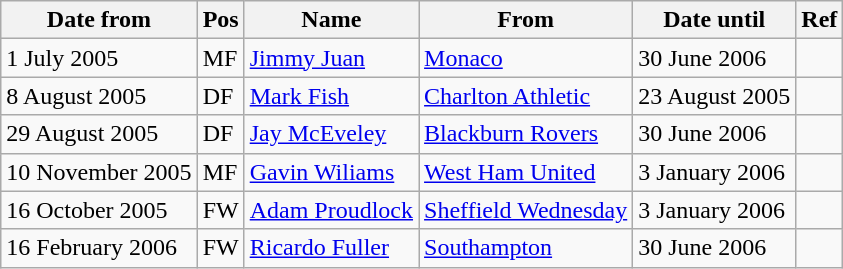<table class="wikitable">
<tr>
<th>Date from</th>
<th>Pos</th>
<th>Name</th>
<th>From</th>
<th>Date until</th>
<th>Ref</th>
</tr>
<tr>
<td>1 July 2005</td>
<td>MF</td>
<td> <a href='#'>Jimmy Juan</a></td>
<td> <a href='#'>Monaco</a></td>
<td>30 June 2006</td>
<td></td>
</tr>
<tr>
<td>8 August 2005</td>
<td>DF</td>
<td> <a href='#'>Mark Fish</a></td>
<td> <a href='#'>Charlton Athletic</a></td>
<td>23 August 2005</td>
<td></td>
</tr>
<tr>
<td>29 August 2005</td>
<td>DF</td>
<td> <a href='#'>Jay McEveley</a></td>
<td> <a href='#'>Blackburn Rovers</a></td>
<td>30 June 2006</td>
<td></td>
</tr>
<tr>
<td>10 November 2005</td>
<td>MF</td>
<td> <a href='#'>Gavin Wiliams</a></td>
<td> <a href='#'>West Ham United</a></td>
<td>3 January 2006</td>
<td></td>
</tr>
<tr>
<td>16 October 2005</td>
<td>FW</td>
<td> <a href='#'>Adam Proudlock</a></td>
<td> <a href='#'>Sheffield Wednesday</a></td>
<td>3 January 2006</td>
<td></td>
</tr>
<tr>
<td>16 February 2006</td>
<td>FW</td>
<td> <a href='#'>Ricardo Fuller</a></td>
<td> <a href='#'>Southampton</a></td>
<td>30 June 2006</td>
<td></td>
</tr>
</table>
